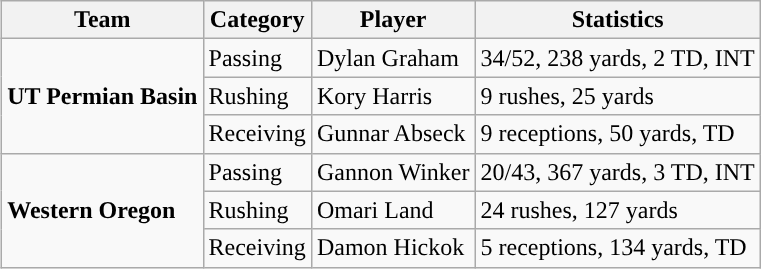<table class="wikitable" style="float: right;">
<tr>
<th>Team</th>
<th>Category</th>
<th>Player</th>
<th>Statistics</th>
</tr>
<tr>
<td rowspan=3><strong>UT Permian Basin</strong></td>
<td>Passing</td>
<td>Dylan Graham</td>
<td>34/52, 238 yards, 2 TD, INT</td>
</tr>
<tr>
<td>Rushing</td>
<td>Kory Harris</td>
<td>9 rushes, 25 yards</td>
</tr>
<tr>
<td>Receiving</td>
<td>Gunnar Abseck</td>
<td>9 receptions, 50 yards, TD</td>
</tr>
<tr>
<td rowspan=3><strong>Western Oregon</strong></td>
<td>Passing</td>
<td>Gannon Winker</td>
<td>20/43, 367 yards, 3 TD, INT</td>
</tr>
<tr>
<td>Rushing</td>
<td>Omari Land</td>
<td>24 rushes, 127 yards</td>
</tr>
<tr>
<td>Receiving</td>
<td>Damon Hickok</td>
<td>5 receptions, 134 yards, TD</td>
</tr>
</table>
